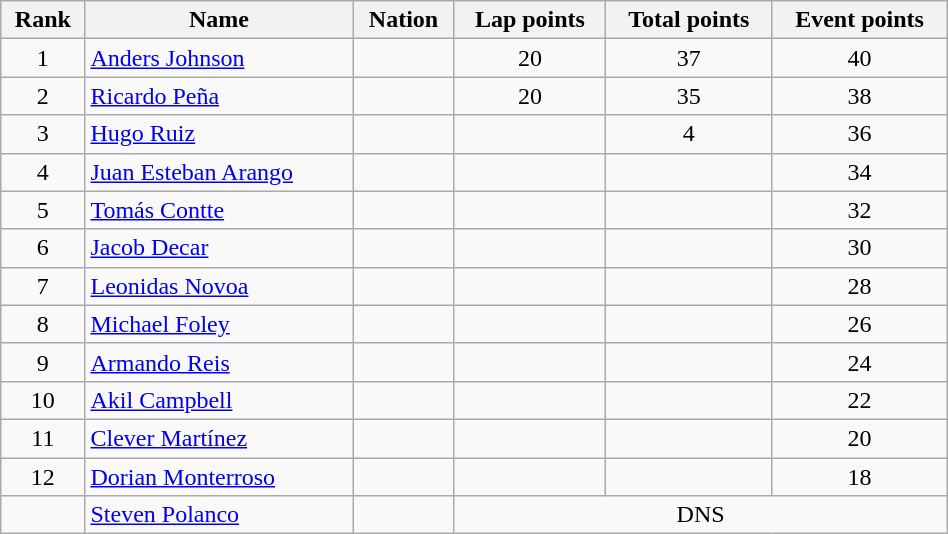<table class="wikitable sortable" style="text-align:center" width=50%>
<tr>
<th>Rank</th>
<th>Name</th>
<th>Nation</th>
<th>Lap points</th>
<th>Total points</th>
<th>Event points</th>
</tr>
<tr>
<td>1</td>
<td align=left><a href='#'>Anders Johnson</a></td>
<td align=left></td>
<td>20</td>
<td>37</td>
<td>40</td>
</tr>
<tr>
<td>2</td>
<td align=left><a href='#'>Ricardo Peña</a></td>
<td align=left></td>
<td>20</td>
<td>35</td>
<td>38</td>
</tr>
<tr>
<td>3</td>
<td align=left><a href='#'>Hugo Ruiz</a></td>
<td align=left></td>
<td></td>
<td>4</td>
<td>36</td>
</tr>
<tr>
<td>4</td>
<td align=left><a href='#'>Juan Esteban Arango</a></td>
<td align=left></td>
<td></td>
<td></td>
<td>34</td>
</tr>
<tr>
<td>5</td>
<td align=left><a href='#'>Tomás Contte</a></td>
<td align=left></td>
<td></td>
<td></td>
<td>32</td>
</tr>
<tr>
<td>6</td>
<td align=left><a href='#'>Jacob Decar</a></td>
<td align=left></td>
<td></td>
<td></td>
<td>30</td>
</tr>
<tr>
<td>7</td>
<td align=left><a href='#'>Leonidas Novoa</a></td>
<td align=left></td>
<td></td>
<td></td>
<td>28</td>
</tr>
<tr>
<td>8</td>
<td align=left><a href='#'>Michael Foley</a></td>
<td align=left></td>
<td></td>
<td></td>
<td>26</td>
</tr>
<tr>
<td>9</td>
<td align=left><a href='#'>Armando Reis</a></td>
<td align=left></td>
<td></td>
<td></td>
<td>24</td>
</tr>
<tr>
<td>10</td>
<td align=left><a href='#'>Akil Campbell</a></td>
<td align=left></td>
<td></td>
<td></td>
<td>22</td>
</tr>
<tr>
<td>11</td>
<td align=left><a href='#'>Clever Martínez</a></td>
<td align=left></td>
<td></td>
<td></td>
<td>20</td>
</tr>
<tr>
<td>12</td>
<td align=left><a href='#'>Dorian Monterroso</a></td>
<td align=left></td>
<td></td>
<td></td>
<td>18</td>
</tr>
<tr>
<td></td>
<td align=left><a href='#'>Steven Polanco</a></td>
<td align=left></td>
<td colspan="3">DNS</td>
</tr>
</table>
